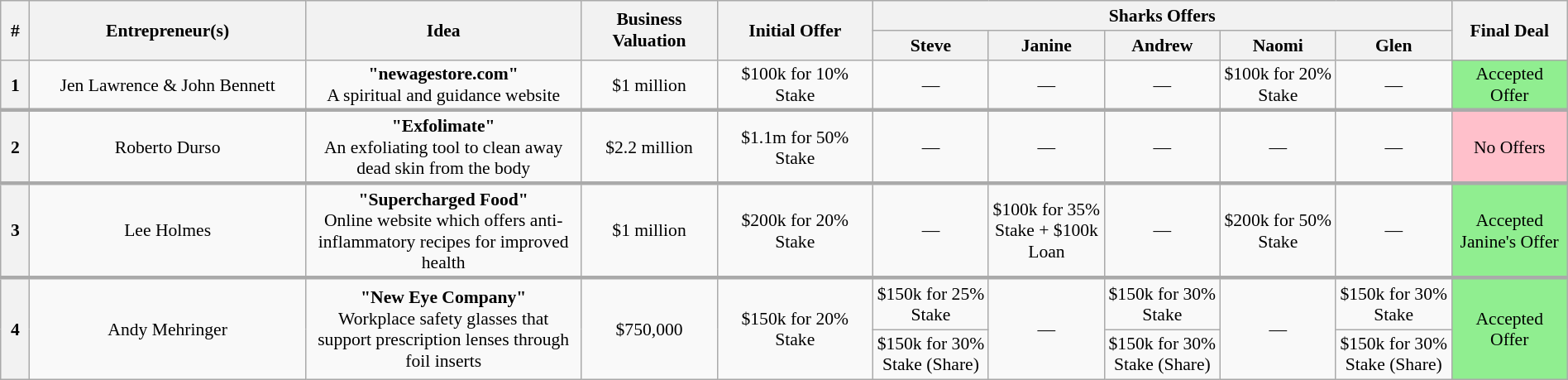<table class="wikitable plainrowheaders" style="font-size:90%; text-align:center; width: 100%; margin-left: auto; margin-right: auto;">
<tr>
<th scope="col" bgcolor="lightgrey" rowspan="2" width="15" align="center">#</th>
<th scope="col" bgcolor="lightgrey" rowspan="2" width="200" align="center">Entrepreneur(s)</th>
<th scope="col" bgcolor="lightgrey" rowspan="2" width="200" align="center">Idea</th>
<th scope="col" bgcolor="lightgrey" rowspan="2" width="95" align="center">Business Valuation</th>
<th scope="col" bgcolor="lightgrey" rowspan="2" width="110" align="center">Initial Offer</th>
<th scope="col" bgcolor="lightgrey" colspan="5">Sharks Offers</th>
<th scope="col" bgcolor="lightgrey" rowspan="2" width="80" align="center">Final Deal</th>
</tr>
<tr>
<th width="80" align="center"><strong>Steve</strong></th>
<th width="80" align="center"><strong>Janine</strong></th>
<th width="80" align="center"><strong>Andrew</strong></th>
<th width="80" align="center"><strong>Naomi</strong></th>
<th width="80" align="center"><strong>Glen</strong></th>
</tr>
<tr>
<th>1</th>
<td>Jen Lawrence & John Bennett</td>
<td><strong>"newagestore.com"</strong><br> A spiritual and guidance website</td>
<td>$1 million</td>
<td>$100k for 10% Stake</td>
<td>—</td>
<td>—</td>
<td>—</td>
<td>$100k for 20% Stake</td>
<td>—</td>
<td bgcolor="lightgreen">Accepted Offer</td>
</tr>
<tr>
</tr>
<tr style="border-top:3px solid #aaa;">
<th>2</th>
<td>Roberto Durso</td>
<td><strong>"Exfolimate"</strong><br> An exfoliating tool to clean away dead skin from the body</td>
<td>$2.2 million</td>
<td>$1.1m for 50% Stake</td>
<td>—</td>
<td>—</td>
<td>—</td>
<td>—</td>
<td>—</td>
<td bgcolor="pink">No Offers</td>
</tr>
<tr>
</tr>
<tr style="border-top:3px solid #aaa;">
<th>3</th>
<td>Lee Holmes</td>
<td><strong>"Supercharged Food"</strong><br> Online website which offers anti-inflammatory recipes for improved health</td>
<td>$1 million</td>
<td>$200k for 20% Stake</td>
<td>—</td>
<td>$100k for 35% Stake + $100k Loan</td>
<td>—</td>
<td>$200k for 50% Stake</td>
<td>—</td>
<td bgcolor="lightgreen">Accepted Janine's Offer</td>
</tr>
<tr>
</tr>
<tr style="border-top:3px solid #aaa;">
<th rowspan="2">4</th>
<td rowspan="2">Andy Mehringer</td>
<td rowspan="2"><strong>"New Eye Company"</strong><br> Workplace safety glasses that support prescription lenses through foil inserts</td>
<td rowspan="2">$750,000</td>
<td rowspan="2">$150k for 20% Stake</td>
<td>$150k for 25% Stake</td>
<td rowspan="2">—</td>
<td>$150k for 30% Stake</td>
<td rowspan="2">—</td>
<td>$150k for 30% Stake</td>
<td rowspan="2" bgcolor="lightgreen">Accepted Offer</td>
</tr>
<tr>
<td>$150k for 30% Stake (Share)</td>
<td>$150k for 30% Stake (Share)</td>
<td>$150k for 30% Stake (Share)</td>
</tr>
</table>
